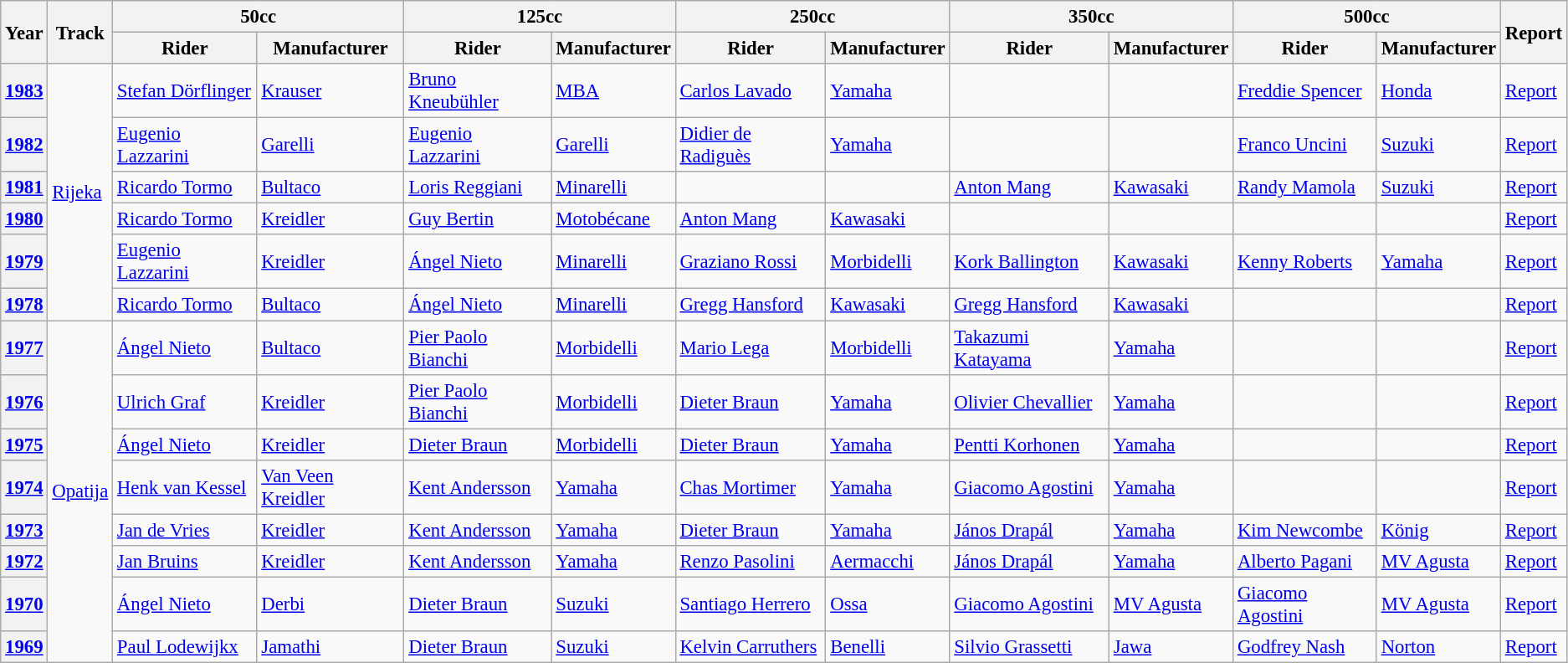<table class="wikitable" style="font-size: 95%;">
<tr>
<th rowspan=2>Year</th>
<th rowspan=2>Track</th>
<th colspan=2>50cc</th>
<th colspan=2>125cc</th>
<th colspan=2>250cc</th>
<th colspan=2>350cc</th>
<th colspan=2>500cc</th>
<th rowspan=2>Report</th>
</tr>
<tr>
<th>Rider</th>
<th>Manufacturer</th>
<th>Rider</th>
<th>Manufacturer</th>
<th>Rider</th>
<th>Manufacturer</th>
<th>Rider</th>
<th>Manufacturer</th>
<th>Rider</th>
<th>Manufacturer</th>
</tr>
<tr>
<th><a href='#'>1983</a></th>
<td rowspan="6"><a href='#'>Rijeka</a></td>
<td> <a href='#'>Stefan Dörflinger</a></td>
<td><a href='#'>Krauser</a></td>
<td> <a href='#'>Bruno Kneubühler</a></td>
<td><a href='#'>MBA</a></td>
<td> <a href='#'>Carlos Lavado</a></td>
<td><a href='#'>Yamaha</a></td>
<td></td>
<td></td>
<td> <a href='#'>Freddie Spencer</a></td>
<td><a href='#'>Honda</a></td>
<td><a href='#'>Report</a></td>
</tr>
<tr>
<th><a href='#'>1982</a></th>
<td> <a href='#'>Eugenio Lazzarini</a></td>
<td><a href='#'>Garelli</a></td>
<td> <a href='#'>Eugenio Lazzarini</a></td>
<td><a href='#'>Garelli</a></td>
<td> <a href='#'>Didier de Radiguès</a></td>
<td><a href='#'>Yamaha</a></td>
<td></td>
<td></td>
<td> <a href='#'>Franco Uncini</a></td>
<td><a href='#'>Suzuki</a></td>
<td><a href='#'>Report</a></td>
</tr>
<tr>
<th><a href='#'>1981</a></th>
<td> <a href='#'>Ricardo Tormo</a></td>
<td><a href='#'>Bultaco</a></td>
<td> <a href='#'>Loris Reggiani</a></td>
<td><a href='#'>Minarelli</a></td>
<td></td>
<td></td>
<td> <a href='#'>Anton Mang</a></td>
<td><a href='#'>Kawasaki</a></td>
<td> <a href='#'>Randy Mamola</a></td>
<td><a href='#'>Suzuki</a></td>
<td><a href='#'>Report</a></td>
</tr>
<tr>
<th><a href='#'>1980</a></th>
<td> <a href='#'>Ricardo Tormo</a></td>
<td><a href='#'>Kreidler</a></td>
<td> <a href='#'>Guy Bertin</a></td>
<td><a href='#'>Motobécane</a></td>
<td> <a href='#'>Anton Mang</a></td>
<td><a href='#'>Kawasaki</a></td>
<td></td>
<td></td>
<td></td>
<td></td>
<td><a href='#'>Report</a></td>
</tr>
<tr>
<th><a href='#'>1979</a></th>
<td> <a href='#'>Eugenio Lazzarini</a></td>
<td><a href='#'>Kreidler</a></td>
<td> <a href='#'>Ángel Nieto</a></td>
<td><a href='#'>Minarelli</a></td>
<td> <a href='#'>Graziano Rossi</a></td>
<td><a href='#'>Morbidelli</a></td>
<td> <a href='#'>Kork Ballington</a></td>
<td><a href='#'>Kawasaki</a></td>
<td> <a href='#'>Kenny Roberts</a></td>
<td><a href='#'>Yamaha</a></td>
<td><a href='#'>Report</a></td>
</tr>
<tr>
<th><a href='#'>1978</a></th>
<td> <a href='#'>Ricardo Tormo</a></td>
<td><a href='#'>Bultaco</a></td>
<td> <a href='#'>Ángel Nieto</a></td>
<td><a href='#'>Minarelli</a></td>
<td> <a href='#'>Gregg Hansford</a></td>
<td><a href='#'>Kawasaki</a></td>
<td> <a href='#'>Gregg Hansford</a></td>
<td><a href='#'>Kawasaki</a></td>
<td></td>
<td></td>
<td><a href='#'>Report</a></td>
</tr>
<tr>
<th><a href='#'>1977</a></th>
<td rowspan="8"><a href='#'>Opatija</a></td>
<td> <a href='#'>Ángel Nieto</a></td>
<td><a href='#'>Bultaco</a></td>
<td> <a href='#'>Pier Paolo Bianchi</a></td>
<td><a href='#'>Morbidelli</a></td>
<td> <a href='#'>Mario Lega</a></td>
<td><a href='#'>Morbidelli</a></td>
<td> <a href='#'>Takazumi Katayama</a></td>
<td><a href='#'>Yamaha</a></td>
<td></td>
<td></td>
<td><a href='#'>Report</a></td>
</tr>
<tr>
<th><a href='#'>1976</a></th>
<td> <a href='#'>Ulrich Graf</a></td>
<td><a href='#'>Kreidler</a></td>
<td> <a href='#'>Pier Paolo Bianchi</a></td>
<td><a href='#'>Morbidelli</a></td>
<td> <a href='#'>Dieter Braun</a></td>
<td><a href='#'>Yamaha</a></td>
<td> <a href='#'>Olivier Chevallier</a></td>
<td><a href='#'>Yamaha</a></td>
<td></td>
<td></td>
<td><a href='#'>Report</a></td>
</tr>
<tr>
<th><a href='#'>1975</a></th>
<td> <a href='#'>Ángel Nieto</a></td>
<td><a href='#'>Kreidler</a></td>
<td> <a href='#'>Dieter Braun</a></td>
<td><a href='#'>Morbidelli</a></td>
<td> <a href='#'>Dieter Braun</a></td>
<td><a href='#'>Yamaha</a></td>
<td> <a href='#'>Pentti Korhonen</a></td>
<td><a href='#'>Yamaha</a></td>
<td></td>
<td></td>
<td><a href='#'>Report</a></td>
</tr>
<tr>
<th><a href='#'>1974</a></th>
<td> <a href='#'>Henk van Kessel</a></td>
<td><a href='#'>Van Veen</a> <a href='#'>Kreidler</a></td>
<td> <a href='#'>Kent Andersson</a></td>
<td><a href='#'>Yamaha</a></td>
<td> <a href='#'>Chas Mortimer</a></td>
<td><a href='#'>Yamaha</a></td>
<td> <a href='#'>Giacomo Agostini</a></td>
<td><a href='#'>Yamaha</a></td>
<td></td>
<td></td>
<td><a href='#'>Report</a></td>
</tr>
<tr>
<th><a href='#'>1973</a></th>
<td> <a href='#'>Jan de Vries</a></td>
<td><a href='#'>Kreidler</a></td>
<td> <a href='#'>Kent Andersson</a></td>
<td><a href='#'>Yamaha</a></td>
<td> <a href='#'>Dieter Braun</a></td>
<td><a href='#'>Yamaha</a></td>
<td> <a href='#'>János Drapál</a></td>
<td><a href='#'>Yamaha</a></td>
<td> <a href='#'>Kim Newcombe</a></td>
<td><a href='#'>König</a></td>
<td><a href='#'>Report</a></td>
</tr>
<tr>
<th><a href='#'>1972</a></th>
<td> <a href='#'>Jan Bruins</a></td>
<td><a href='#'>Kreidler</a></td>
<td> <a href='#'>Kent Andersson</a></td>
<td><a href='#'>Yamaha</a></td>
<td> <a href='#'>Renzo Pasolini</a></td>
<td><a href='#'>Aermacchi</a></td>
<td> <a href='#'>János Drapál</a></td>
<td><a href='#'>Yamaha</a></td>
<td> <a href='#'>Alberto Pagani</a></td>
<td><a href='#'>MV Agusta</a></td>
<td><a href='#'>Report</a></td>
</tr>
<tr>
<th><a href='#'>1970</a></th>
<td> <a href='#'>Ángel Nieto</a></td>
<td><a href='#'>Derbi</a></td>
<td> <a href='#'>Dieter Braun</a></td>
<td><a href='#'>Suzuki</a></td>
<td> <a href='#'>Santiago Herrero</a></td>
<td><a href='#'>Ossa</a></td>
<td> <a href='#'>Giacomo Agostini</a></td>
<td><a href='#'>MV Agusta</a></td>
<td> <a href='#'>Giacomo Agostini</a></td>
<td><a href='#'>MV Agusta</a></td>
<td><a href='#'>Report</a></td>
</tr>
<tr>
<th><a href='#'>1969</a></th>
<td> <a href='#'>Paul Lodewijkx</a></td>
<td><a href='#'>Jamathi</a></td>
<td> <a href='#'>Dieter Braun</a></td>
<td><a href='#'>Suzuki</a></td>
<td> <a href='#'>Kelvin Carruthers</a></td>
<td><a href='#'>Benelli</a></td>
<td> <a href='#'>Silvio Grassetti</a></td>
<td><a href='#'>Jawa</a></td>
<td> <a href='#'>Godfrey Nash</a></td>
<td><a href='#'>Norton</a></td>
<td><a href='#'>Report</a></td>
</tr>
</table>
